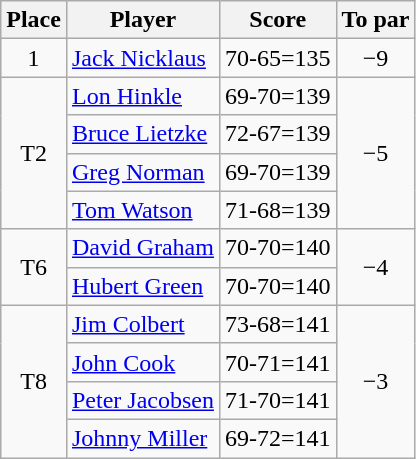<table class="wikitable">
<tr>
<th>Place</th>
<th>Player</th>
<th>Score</th>
<th>To par</th>
</tr>
<tr>
<td align="center">1</td>
<td> <a href='#'>Jack Nicklaus</a></td>
<td>70-65=135</td>
<td align="center">−9</td>
</tr>
<tr>
<td rowspan=4 align="center">T2</td>
<td> <a href='#'>Lon Hinkle</a></td>
<td>69-70=139</td>
<td rowspan=4 align="center">−5</td>
</tr>
<tr>
<td> <a href='#'>Bruce Lietzke</a></td>
<td>72-67=139</td>
</tr>
<tr>
<td> <a href='#'>Greg Norman</a></td>
<td>69-70=139</td>
</tr>
<tr>
<td> <a href='#'>Tom Watson</a></td>
<td>71-68=139</td>
</tr>
<tr>
<td rowspan=2 align="center">T6</td>
<td> <a href='#'>David Graham</a></td>
<td>70-70=140</td>
<td rowspan=2 align="center">−4</td>
</tr>
<tr>
<td> <a href='#'>Hubert Green</a></td>
<td>70-70=140</td>
</tr>
<tr>
<td rowspan=4 align="center">T8</td>
<td> <a href='#'>Jim Colbert</a></td>
<td>73-68=141</td>
<td rowspan=4 align="center">−3</td>
</tr>
<tr>
<td> <a href='#'>John Cook</a></td>
<td>70-71=141</td>
</tr>
<tr>
<td> <a href='#'>Peter Jacobsen</a></td>
<td>71-70=141</td>
</tr>
<tr>
<td> <a href='#'>Johnny Miller</a></td>
<td>69-72=141</td>
</tr>
</table>
